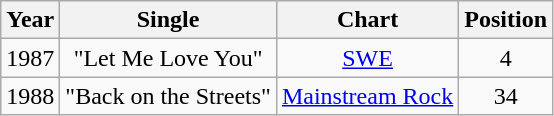<table class="wikitable">
<tr>
<th>Year</th>
<th>Single</th>
<th>Chart</th>
<th>Position</th>
</tr>
<tr>
<td rowspan="1">1987</td>
<td align="center" rowspan="1">"Let Me Love You"</td>
<td align="center"><a href='#'>SWE</a></td>
<td style="text-align:center;">4</td>
</tr>
<tr>
<td rowspan="1">1988</td>
<td align="center" rowspan="1">"Back on the Streets"</td>
<td align="center"><a href='#'>Mainstream Rock</a></td>
<td style="text-align:center;">34</td>
</tr>
</table>
